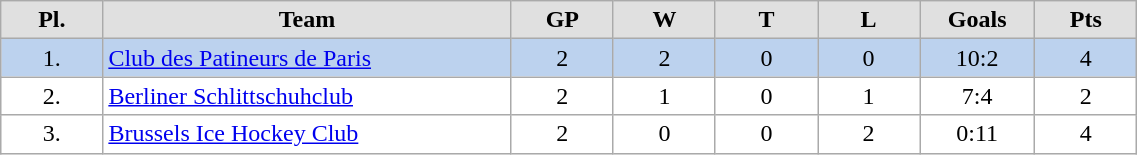<table class="wikitable" width="60%">
<tr style="font-weight:bold; background-color:#e0e0e0;" align="center" |>
<td width="5%">Pl.</td>
<td width="20%">Team</td>
<td width="5%">GP</td>
<td width="5%">W</td>
<td width="5%">T</td>
<td width="5%">L</td>
<td width="5%">Goals</td>
<td width="5%">Pts</td>
</tr>
<tr align="center" bgcolor="#BCD2EE">
<td>1.</td>
<td align="left"> <a href='#'>Club des Patineurs de Paris</a></td>
<td>2</td>
<td>2</td>
<td>0</td>
<td>0</td>
<td>10:2</td>
<td>4</td>
</tr>
<tr align="center" bgcolor="#FFFFFF">
<td>2.</td>
<td align="left"> <a href='#'>Berliner Schlittschuhclub</a></td>
<td>2</td>
<td>1</td>
<td>0</td>
<td>1</td>
<td>7:4</td>
<td>2</td>
</tr>
<tr align="center" bgcolor="#FFFFFF">
<td>3.</td>
<td align="left"> <a href='#'>Brussels Ice Hockey Club</a></td>
<td>2</td>
<td>0</td>
<td>0</td>
<td>2</td>
<td>0:11</td>
<td>4</td>
</tr>
</table>
